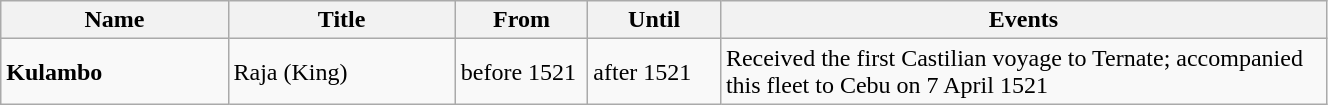<table width=70% class="wikitable">
<tr>
<th width=12%>Name</th>
<th width=12%>Title</th>
<th width=7%>From</th>
<th width=7%>Until</th>
<th width=32%>Events</th>
</tr>
<tr>
<td><strong>Kulambo</strong></td>
<td>Raja (King)</td>
<td>before 1521</td>
<td>after 1521</td>
<td>Received the first Castilian voyage to Ternate; accompanied this fleet to Cebu on 7 April 1521</td>
</tr>
</table>
